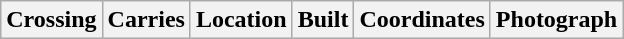<table class=wikitable>
<tr>
<th>Crossing</th>
<th>Carries</th>
<th>Location</th>
<th>Built</th>
<th>Coordinates</th>
<th>Photograph<br>








</th>
</tr>
</table>
